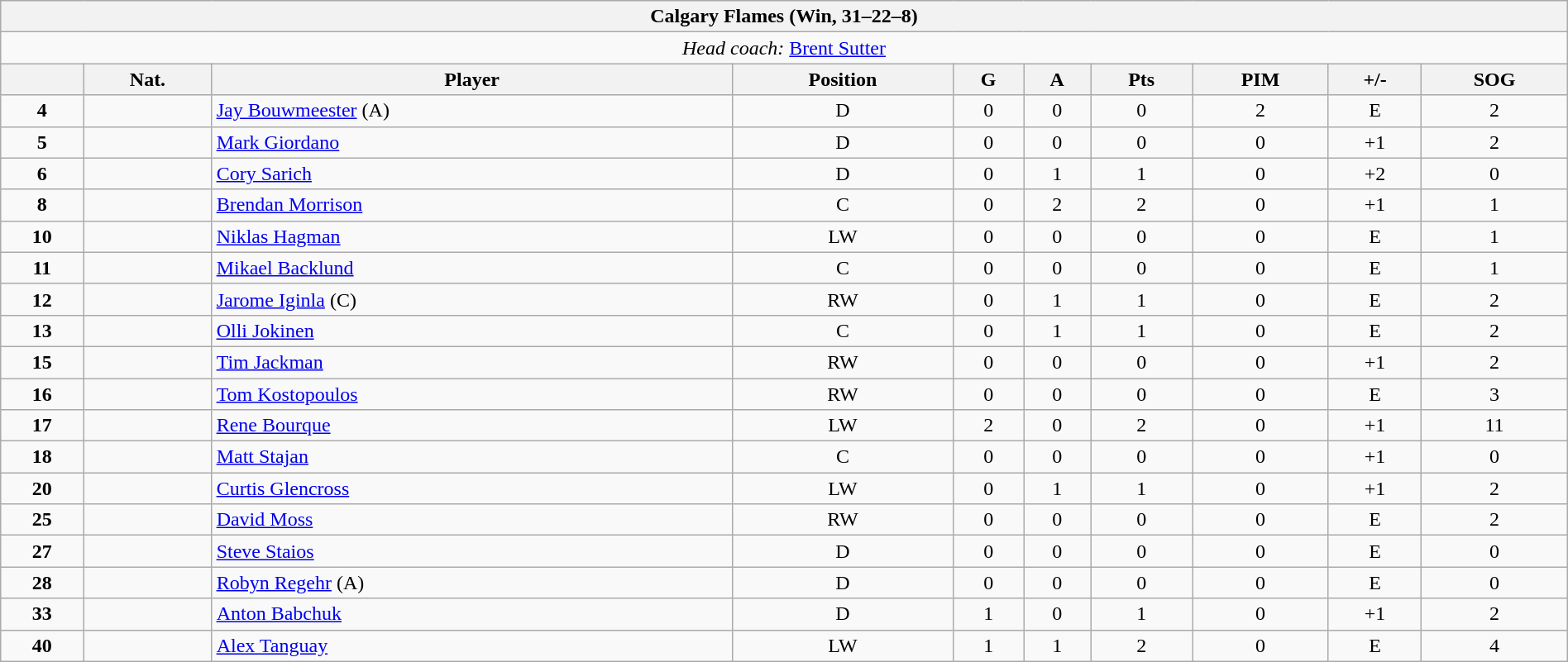<table width="100%" class="wikitable" style="text-align:center">
<tr>
<th colspan=10>Calgary Flames (Win, 31–22–8)</th>
</tr>
<tr>
<td colspan=10><em>Head coach:</em> <a href='#'>Brent Sutter</a></td>
</tr>
<tr>
<th align=center></th>
<th>Nat.</th>
<th>Player</th>
<th>Position</th>
<th>G</th>
<th>A</th>
<th>Pts</th>
<th>PIM</th>
<th>+/-</th>
<th>SOG</th>
</tr>
<tr>
<td><strong>4</strong></td>
<td align=center></td>
<td align=left><a href='#'>Jay Bouwmeester</a> (A)</td>
<td>D</td>
<td>0</td>
<td>0</td>
<td>0</td>
<td>2</td>
<td>E</td>
<td>2</td>
</tr>
<tr>
<td><strong>5</strong></td>
<td align=center></td>
<td align=left><a href='#'>Mark Giordano</a></td>
<td>D</td>
<td>0</td>
<td>0</td>
<td>0</td>
<td>0</td>
<td>+1</td>
<td>2</td>
</tr>
<tr>
<td><strong>6</strong></td>
<td align=center></td>
<td align=left><a href='#'>Cory Sarich</a></td>
<td>D</td>
<td>0</td>
<td>1</td>
<td>1</td>
<td>0</td>
<td>+2</td>
<td>0</td>
</tr>
<tr>
<td><strong>8</strong></td>
<td align=center></td>
<td align=left><a href='#'>Brendan Morrison</a></td>
<td>C</td>
<td>0</td>
<td>2</td>
<td>2</td>
<td>0</td>
<td>+1</td>
<td>1</td>
</tr>
<tr>
<td><strong>10</strong></td>
<td align=center></td>
<td align=left><a href='#'>Niklas Hagman</a></td>
<td>LW</td>
<td>0</td>
<td>0</td>
<td>0</td>
<td>0</td>
<td>E</td>
<td>1</td>
</tr>
<tr>
<td><strong>11</strong></td>
<td align=center></td>
<td align=left><a href='#'>Mikael Backlund</a></td>
<td>C</td>
<td>0</td>
<td>0</td>
<td>0</td>
<td>0</td>
<td>E</td>
<td>1</td>
</tr>
<tr>
<td><strong>12</strong></td>
<td align=center></td>
<td align=left><a href='#'>Jarome Iginla</a> (C)</td>
<td>RW</td>
<td>0</td>
<td>1</td>
<td>1</td>
<td>0</td>
<td>E</td>
<td>2</td>
</tr>
<tr>
<td><strong>13</strong></td>
<td align=center></td>
<td align=left><a href='#'>Olli Jokinen</a></td>
<td>C</td>
<td>0</td>
<td>1</td>
<td>1</td>
<td>0</td>
<td>E</td>
<td>2</td>
</tr>
<tr>
<td><strong>15</strong></td>
<td align=center></td>
<td align=left><a href='#'>Tim Jackman</a></td>
<td>RW</td>
<td>0</td>
<td>0</td>
<td>0</td>
<td>0</td>
<td>+1</td>
<td>2</td>
</tr>
<tr>
<td><strong>16</strong></td>
<td align=center></td>
<td align=left><a href='#'>Tom Kostopoulos</a></td>
<td>RW</td>
<td>0</td>
<td>0</td>
<td>0</td>
<td>0</td>
<td>E</td>
<td>3</td>
</tr>
<tr>
<td><strong>17</strong></td>
<td align=center></td>
<td align=left><a href='#'>Rene Bourque</a></td>
<td>LW</td>
<td>2</td>
<td>0</td>
<td>2</td>
<td>0</td>
<td>+1</td>
<td>11</td>
</tr>
<tr>
<td><strong>18</strong></td>
<td align=center></td>
<td align=left><a href='#'>Matt Stajan</a></td>
<td>C</td>
<td>0</td>
<td>0</td>
<td>0</td>
<td>0</td>
<td>+1</td>
<td>0</td>
</tr>
<tr>
<td><strong>20</strong></td>
<td align=center></td>
<td align=left><a href='#'>Curtis Glencross</a></td>
<td>LW</td>
<td>0</td>
<td>1</td>
<td>1</td>
<td>0</td>
<td>+1</td>
<td>2</td>
</tr>
<tr>
<td><strong>25</strong></td>
<td align=center></td>
<td align=left><a href='#'>David Moss</a></td>
<td>RW</td>
<td>0</td>
<td>0</td>
<td>0</td>
<td>0</td>
<td>E</td>
<td>2</td>
</tr>
<tr>
<td><strong>27</strong></td>
<td align=center></td>
<td align=left><a href='#'>Steve Staios</a></td>
<td>D</td>
<td>0</td>
<td>0</td>
<td>0</td>
<td>0</td>
<td>E</td>
<td>0</td>
</tr>
<tr>
<td><strong>28</strong></td>
<td align=center></td>
<td align=left><a href='#'>Robyn Regehr</a> (A)</td>
<td>D</td>
<td>0</td>
<td>0</td>
<td>0</td>
<td>0</td>
<td>E</td>
<td>0</td>
</tr>
<tr>
<td><strong>33</strong></td>
<td align=center></td>
<td align=left><a href='#'>Anton Babchuk</a></td>
<td>D</td>
<td>1</td>
<td>0</td>
<td>1</td>
<td>0</td>
<td>+1</td>
<td>2</td>
</tr>
<tr>
<td><strong>40</strong></td>
<td align=center></td>
<td align=left><a href='#'>Alex Tanguay</a></td>
<td>LW</td>
<td>1</td>
<td>1</td>
<td>2</td>
<td>0</td>
<td>E</td>
<td>4</td>
</tr>
</table>
